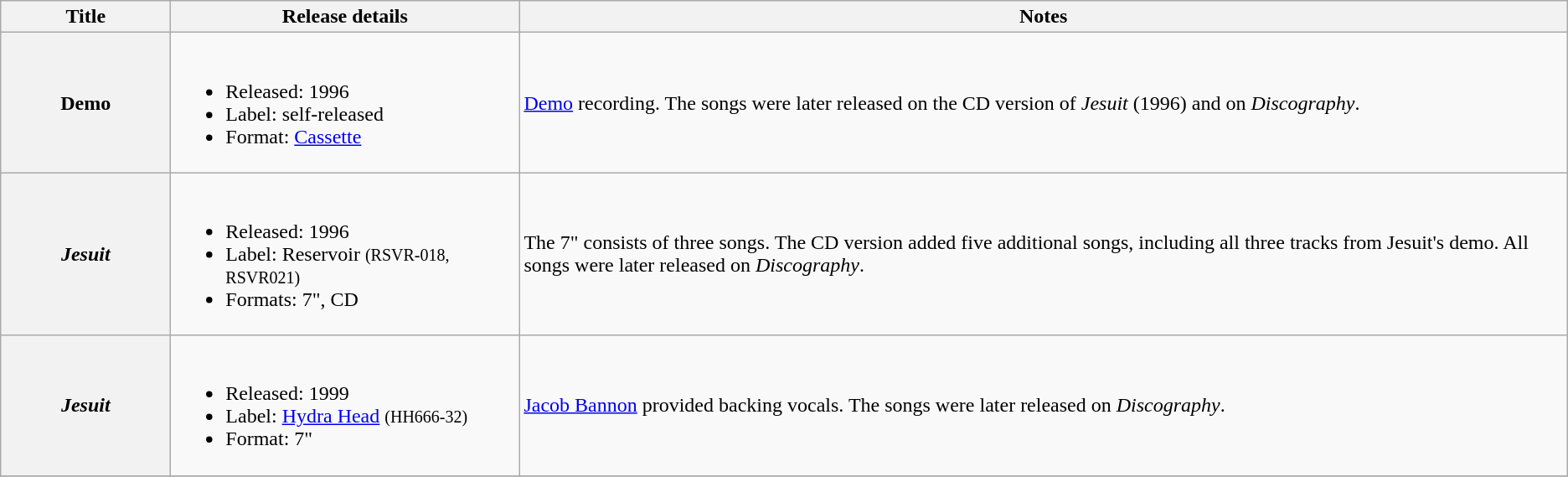<table class ="wikitable plainrowheaders">
<tr>
<th style="width:8em;">Title</th>
<th width="270">Release details</th>
<th>Notes</th>
</tr>
<tr>
<th scope="Row">Demo</th>
<td><br><ul><li>Released: 1996</li><li>Label: self-released</li><li>Format: <a href='#'>Cassette</a></li></ul></td>
<td><a href='#'>Demo</a> recording. The songs were later released on the CD version of <em>Jesuit</em> (1996) and on <em>Discography</em>.</td>
</tr>
<tr>
<th scope="row"><em>Jesuit</em></th>
<td><br><ul><li>Released: 1996</li><li>Label: Reservoir <small>(RSVR-018, RSVR021)</small></li><li>Formats: 7", CD</li></ul></td>
<td>The 7" consists of three songs. The CD version added five additional songs, including all three tracks from Jesuit's demo. All songs were later released on <em>Discography</em>.</td>
</tr>
<tr>
<th scope="Row"><em>Jesuit</em></th>
<td><br><ul><li>Released: 1999</li><li>Label: <a href='#'>Hydra Head</a> <small>(HH666-32)</small></li><li>Format: 7"</li></ul></td>
<td><a href='#'>Jacob Bannon</a> provided backing vocals. The songs were later released on <em>Discography</em>.</td>
</tr>
<tr>
</tr>
</table>
